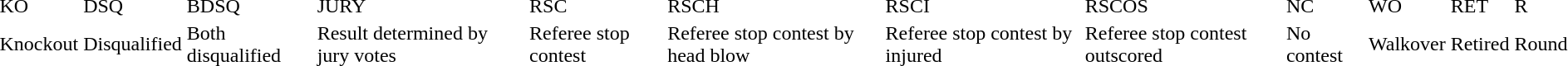<table class="Symbol of AIBA"|->
<tr>
<td>KO</td>
<td>DSQ</td>
<td>BDSQ</td>
<td>JURY</td>
<td>RSC</td>
<td>RSCH</td>
<td>RSCI</td>
<td>RSCOS</td>
<td>NC</td>
<td>WO</td>
<td>RET</td>
<td>R</td>
</tr>
<tr>
<td>Knockout</td>
<td>Disqualified</td>
<td>Both disqualified</td>
<td>Result determined by jury votes</td>
<td>Referee stop contest</td>
<td>Referee stop contest by head blow</td>
<td>Referee stop contest by injured</td>
<td>Referee stop contest outscored</td>
<td>No contest</td>
<td>Walkover</td>
<td>Retired</td>
<td>Round</td>
</tr>
</table>
